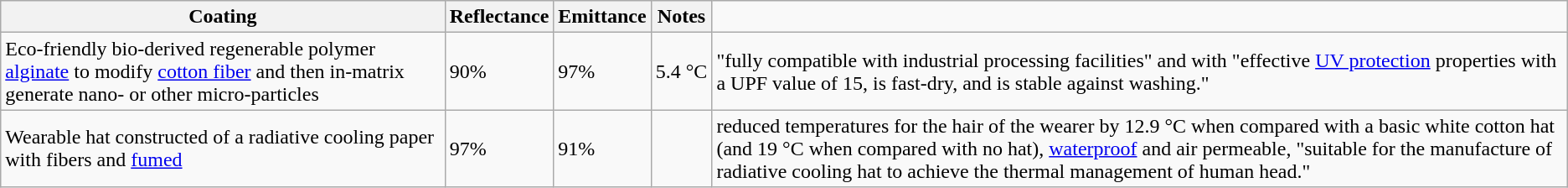<table class="wikitable">
<tr>
<th>Coating</th>
<th>Reflectance</th>
<th>Emittance</th>
<th>Notes</th>
</tr>
<tr>
<td>Eco-friendly bio-derived regenerable polymer <a href='#'>alginate</a> to modify <a href='#'>cotton fiber</a> and then in-matrix generate <a href='#'></a> nano- or other micro-particles</td>
<td>90%</td>
<td>97%</td>
<td>5.4 °C</td>
<td>"fully compatible with industrial processing facilities" and with "effective <a href='#'>UV protection</a> properties with a UPF value of 15, is fast-dry, and is stable against washing."</td>
</tr>
<tr>
<td>Wearable hat constructed of a radiative cooling paper with <a href='#'></a> fibers and <a href='#'>fumed</a> </td>
<td>97%</td>
<td>91%</td>
<td></td>
<td>reduced temperatures for the hair of the wearer by 12.9 °C when compared with a basic white cotton hat (and 19 °C when compared with no hat), <a href='#'>waterproof</a> and air permeable, "suitable for the manufacture of radiative cooling hat to achieve the thermal management of human head."</td>
</tr>
</table>
